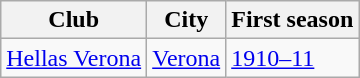<table class="wikitable">
<tr>
<th>Club</th>
<th>City</th>
<th>First season</th>
</tr>
<tr>
<td><a href='#'>Hellas Verona</a></td>
<td><a href='#'>Verona</a></td>
<td><a href='#'>1910–11</a></td>
</tr>
</table>
